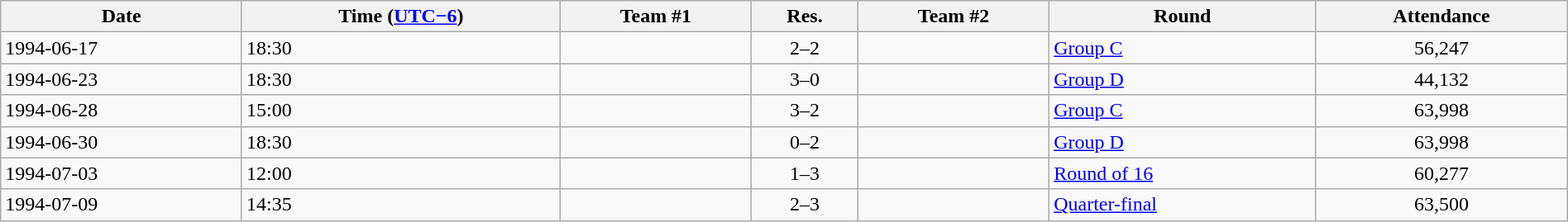<table class="wikitable"  style="text-align:left; width:100%;">
<tr>
<th>Date</th>
<th>Time (<a href='#'>UTC−6</a>)</th>
<th>Team #1</th>
<th>Res.</th>
<th>Team #2</th>
<th>Round</th>
<th>Attendance</th>
</tr>
<tr>
<td>1994-06-17</td>
<td>18:30</td>
<td></td>
<td style="text-align:center;">2–2</td>
<td></td>
<td><a href='#'>Group C</a></td>
<td style="text-align:center;">56,247</td>
</tr>
<tr>
<td>1994-06-23</td>
<td>18:30</td>
<td></td>
<td style="text-align:center;">3–0</td>
<td></td>
<td><a href='#'>Group D</a></td>
<td style="text-align:center;">44,132</td>
</tr>
<tr>
<td>1994-06-28</td>
<td>15:00</td>
<td></td>
<td style="text-align:center;">3–2</td>
<td></td>
<td><a href='#'>Group C</a></td>
<td style="text-align:center;">63,998</td>
</tr>
<tr>
<td>1994-06-30</td>
<td>18:30</td>
<td></td>
<td style="text-align:center;">0–2</td>
<td></td>
<td><a href='#'>Group D</a></td>
<td style="text-align:center;">63,998</td>
</tr>
<tr>
<td>1994-07-03</td>
<td>12:00</td>
<td></td>
<td style="text-align:center;">1–3</td>
<td></td>
<td><a href='#'>Round of 16</a></td>
<td style="text-align:center;">60,277</td>
</tr>
<tr>
<td>1994-07-09</td>
<td>14:35</td>
<td></td>
<td style="text-align:center;">2–3</td>
<td></td>
<td><a href='#'>Quarter-final</a></td>
<td style="text-align:center;">63,500</td>
</tr>
</table>
